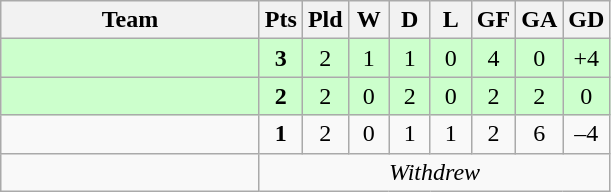<table class=wikitable style="text-align:center">
<tr>
<th width=165>Team</th>
<th width=20>Pts</th>
<th width=20>Pld</th>
<th width=20>W</th>
<th width=20>D</th>
<th width=20>L</th>
<th width=20>GF</th>
<th width=20>GA</th>
<th width=20>GD</th>
</tr>
<tr align=center style="background:#ccffcc;">
<td style="text-align:left;"></td>
<td><strong>3</strong></td>
<td>2</td>
<td>1</td>
<td>1</td>
<td>0</td>
<td>4</td>
<td>0</td>
<td>+4</td>
</tr>
<tr align=center style="background:#ccffcc;">
<td style="text-align:left;"></td>
<td><strong>2</strong></td>
<td>2</td>
<td>0</td>
<td>2</td>
<td>0</td>
<td>2</td>
<td>2</td>
<td>0</td>
</tr>
<tr align=center>
<td style="text-align:left;"></td>
<td><strong>1</strong></td>
<td>2</td>
<td>0</td>
<td>1</td>
<td>1</td>
<td>2</td>
<td>6</td>
<td>–4</td>
</tr>
<tr align=center>
<td style="text-align:left;"></td>
<td colspan="8"><em>Withdrew</em></td>
</tr>
</table>
